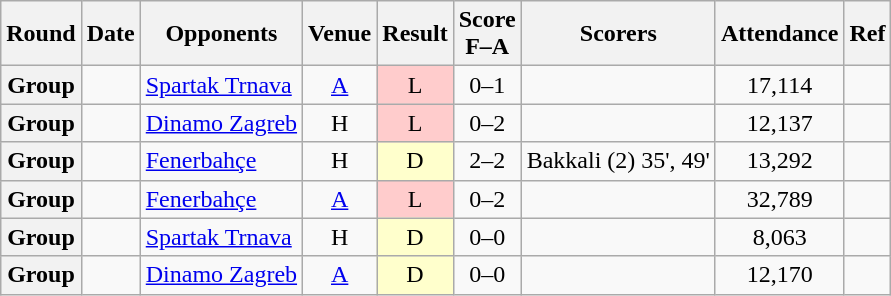<table class="wikitable plainrowheaders sortable" style="text-align:center">
<tr>
<th scope="col">Round</th>
<th scope="col">Date</th>
<th scope="col">Opponents</th>
<th scope="col">Venue</th>
<th scope="col">Result</th>
<th scope="col">Score<br>F–A</th>
<th scope="col" class="unsortable">Scorers</th>
<th scope="col">Attendance</th>
<th scope="col" class="unsortable">Ref</th>
</tr>
<tr>
<th scope="row">Group</th>
<td align="left"></td>
<td align="left"><a href='#'>Spartak Trnava</a></td>
<td><a href='#'>A</a></td>
<td style="background-color:#FFCCCC">L</td>
<td>0–1</td>
<td align="left"></td>
<td>17,114</td>
<td></td>
</tr>
<tr>
<th scope="row">Group</th>
<td align="left"></td>
<td align="left"><a href='#'>Dinamo Zagreb</a></td>
<td>H</td>
<td style="background-color:#FFCCCC">L</td>
<td>0–2</td>
<td align="left"></td>
<td>12,137</td>
<td></td>
</tr>
<tr>
<th scope="row">Group</th>
<td align="left"></td>
<td align="left"><a href='#'>Fenerbahçe</a></td>
<td>H</td>
<td style="background-color:#FFFFCC">D</td>
<td>2–2</td>
<td align="left">Bakkali (2) 35', 49'</td>
<td>13,292</td>
<td></td>
</tr>
<tr>
<th scope="row">Group</th>
<td align="left"></td>
<td align="left"><a href='#'>Fenerbahçe</a></td>
<td><a href='#'>A</a></td>
<td style="background-color:#FFCCCC">L</td>
<td>0–2</td>
<td align="left"></td>
<td>32,789</td>
<td></td>
</tr>
<tr>
<th scope="row">Group</th>
<td align="left"></td>
<td align="left"><a href='#'>Spartak Trnava</a></td>
<td>H</td>
<td style="background-color:#FFFFCC">D</td>
<td>0–0</td>
<td align="left"></td>
<td>8,063</td>
<td></td>
</tr>
<tr>
<th scope="row">Group</th>
<td align="left"></td>
<td align="left"><a href='#'>Dinamo Zagreb</a></td>
<td><a href='#'>A</a></td>
<td style="background-color:#FFFFCC">D</td>
<td>0–0</td>
<td align="left"></td>
<td>12,170</td>
<td></td>
</tr>
</table>
